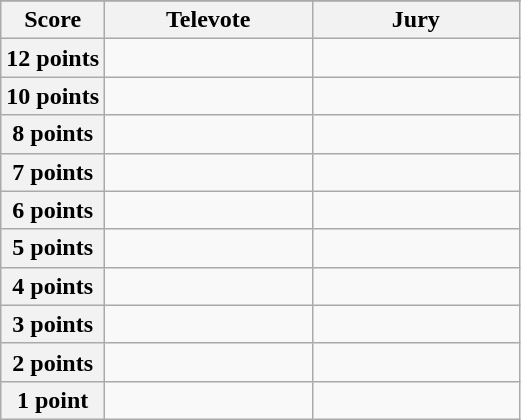<table class="wikitable">
<tr>
</tr>
<tr>
<th scope="col" width="20%">Score</th>
<th scope="col" width="40%">Televote</th>
<th scope="col" width="40%">Jury</th>
</tr>
<tr>
<th scope="row">12 points</th>
<td></td>
<td></td>
</tr>
<tr>
<th scope="row">10 points</th>
<td></td>
<td></td>
</tr>
<tr>
<th scope="row">8 points</th>
<td></td>
<td></td>
</tr>
<tr>
<th scope="row">7 points</th>
<td></td>
<td></td>
</tr>
<tr>
<th scope="row">6 points</th>
<td></td>
<td></td>
</tr>
<tr>
<th scope="row">5 points</th>
<td></td>
<td></td>
</tr>
<tr>
<th scope="row">4 points</th>
<td></td>
<td></td>
</tr>
<tr>
<th scope="row">3 points</th>
<td></td>
<td></td>
</tr>
<tr>
<th scope="row">2 points</th>
<td></td>
<td></td>
</tr>
<tr>
<th scope="row">1 point</th>
<td></td>
<td></td>
</tr>
</table>
